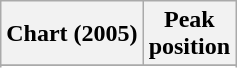<table class="wikitable sortable plainrowheaders" style="text-align:center">
<tr>
<th scope="col">Chart (2005)</th>
<th scope="col">Peak<br> position</th>
</tr>
<tr>
</tr>
<tr>
</tr>
<tr>
</tr>
<tr>
</tr>
</table>
